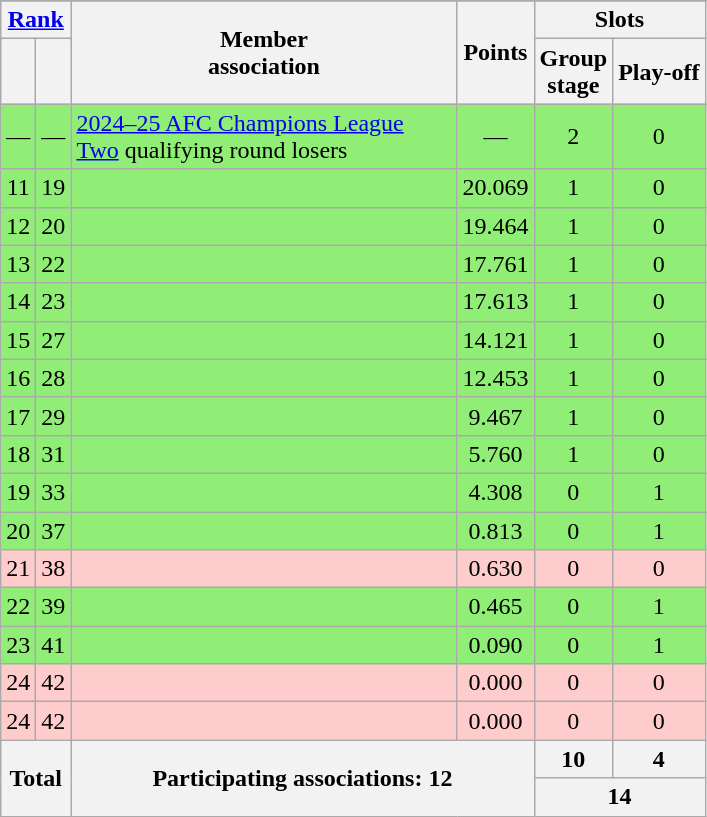<table class="wikitable" style="text-align:center">
<tr>
</tr>
<tr>
<th colspan=2 rowspan=2><a href='#'>Rank</a></th>
<th rowspan=3 width=250>Member<br>association</th>
<th rowspan=3>Points</th>
<th colspan=2>Slots</th>
</tr>
<tr>
<th rowspan=2>Group<br>stage</th>
<th rowspan=2>Play-off</th>
</tr>
<tr>
<th></th>
<th></th>
</tr>
<tr bgcolor=#90ee77>
<td>—</td>
<td>—</td>
<td align=left><a href='#'>2024–25 AFC Champions League Two</a> qualifying round losers</td>
<td>—</td>
<td>2</td>
<td>0</td>
</tr>
<tr bgcolor=#90ee77>
<td>11</td>
<td>19</td>
<td align=left></td>
<td>20.069</td>
<td>1</td>
<td>0</td>
</tr>
<tr bgcolor=#90ee77>
<td>12</td>
<td>20</td>
<td align=left></td>
<td>19.464</td>
<td>1</td>
<td>0</td>
</tr>
<tr bgcolor=#90ee77>
<td>13</td>
<td>22</td>
<td align=left></td>
<td>17.761</td>
<td>1</td>
<td>0</td>
</tr>
<tr bgcolor=#90ee77>
<td>14</td>
<td>23</td>
<td align=left></td>
<td>17.613</td>
<td>1</td>
<td>0</td>
</tr>
<tr bgcolor=#90ee77>
<td>15</td>
<td>27</td>
<td align=left></td>
<td>14.121</td>
<td>1</td>
<td>0</td>
</tr>
<tr bgcolor=#90ee77>
<td>16</td>
<td>28</td>
<td align=left></td>
<td>12.453</td>
<td>1</td>
<td>0</td>
</tr>
<tr bgcolor=#90ee77>
<td>17</td>
<td>29</td>
<td align=left></td>
<td>9.467</td>
<td>1</td>
<td>0</td>
</tr>
<tr bgcolor=#90ee77>
<td>18</td>
<td>31</td>
<td align=left></td>
<td>5.760</td>
<td>1</td>
<td>0</td>
</tr>
<tr bgcolor=#90ee77>
<td>19</td>
<td>33</td>
<td align=left></td>
<td>4.308</td>
<td>0</td>
<td>1</td>
</tr>
<tr bgcolor=#90ee77>
<td>20</td>
<td>37</td>
<td align=left></td>
<td>0.813</td>
<td>0</td>
<td>1</td>
</tr>
<tr bgcolor=#ffcccc>
<td>21</td>
<td>38</td>
<td align=left></td>
<td>0.630</td>
<td>0</td>
<td>0</td>
</tr>
<tr bgcolor=#90ee77>
<td>22</td>
<td>39</td>
<td align=left></td>
<td>0.465</td>
<td>0</td>
<td>1</td>
</tr>
<tr bgcolor=#90ee77>
<td>23</td>
<td>41</td>
<td align=left></td>
<td>0.090</td>
<td>0</td>
<td>1</td>
</tr>
<tr bgcolor=#ffcccc>
<td>24</td>
<td>42</td>
<td align=left></td>
<td>0.000</td>
<td>0</td>
<td>0</td>
</tr>
<tr bgcolor=#ffcccc>
<td>24</td>
<td>42</td>
<td align=left></td>
<td>0.000</td>
<td>0</td>
<td>0</td>
</tr>
<tr>
<th colspan=2 rowspan=2>Total</th>
<th colspan=2 rowspan=2>Participating associations: 12</th>
<th>10</th>
<th>4</th>
</tr>
<tr>
<th colspan=2>14</th>
</tr>
</table>
